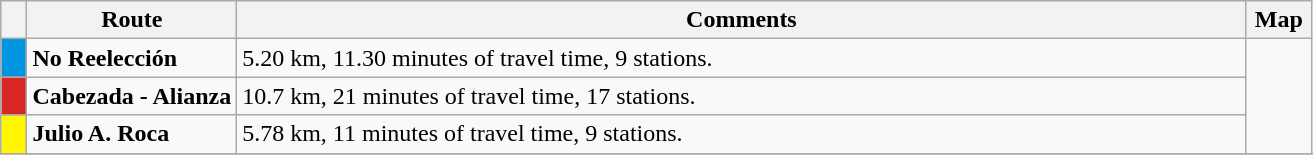<table class="wikitable">
<tr>
<th></th>
<th>Route</th>
<th>Comments</th>
<th>Map</th>
</tr>
<tr>
<td width="2%" rowspan="1" bgcolor="#0096e1"> </td>
<td><strong>No Reelección</strong></td>
<td>5.20 km, 11.30 minutes of travel time, 9 stations.</td>
<td width="5%" rowspan="3"></td>
</tr>
<tr>
<td width="2%" rowspan="1" bgcolor="#d82624"> </td>
<td width="16%"><strong>Cabezada - Alianza</strong></td>
<td>10.7 km, 21 minutes of travel time, 17 stations.</td>
</tr>
<tr>
<td width="2%" rowspan="1" bgcolor="#fff600"> </td>
<td><strong>Julio A. Roca</strong></td>
<td>5.78 km, 11 minutes of travel time, 9 stations.</td>
</tr>
<tr>
</tr>
</table>
